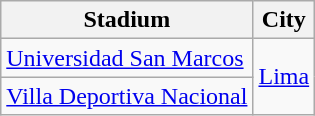<table class="wikitable sortable">
<tr>
<th>Stadium</th>
<th>City</th>
</tr>
<tr>
<td><a href='#'>Universidad San Marcos</a></td>
<td rowspan=2><a href='#'>Lima</a></td>
</tr>
<tr>
<td><a href='#'>Villa Deportiva Nacional</a></td>
</tr>
</table>
